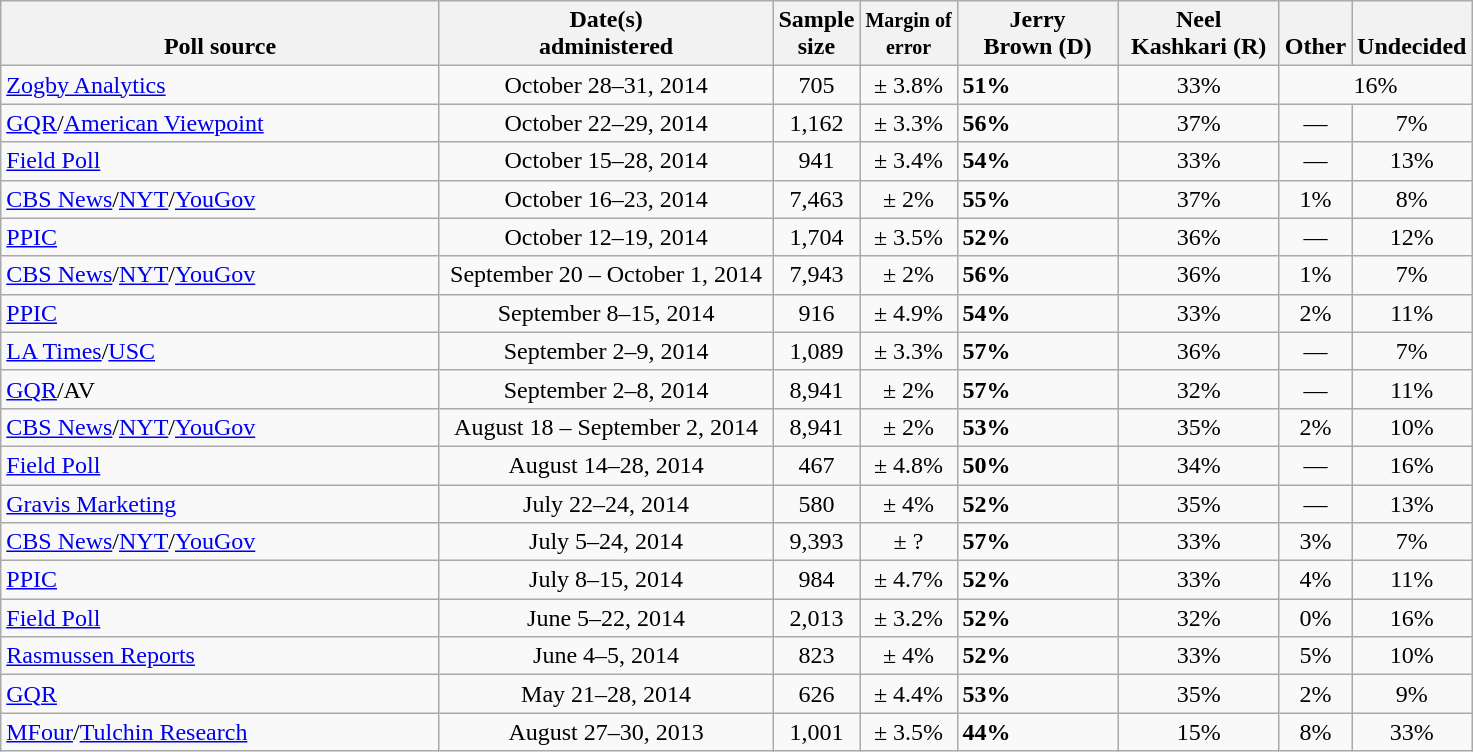<table class="wikitable">
<tr valign= bottom>
<th style="width:285px;">Poll source</th>
<th style="width:215px;">Date(s)<br>administered</th>
<th class=small>Sample<br>size</th>
<th class=small><small>Margin of<br>error</small></th>
<th style="width:100px;">Jerry<br>Brown (D)</th>
<th style="width:100px;">Neel<br>Kashkari (R)</th>
<th style="width:40px;">Other</th>
<th style="width:40px;">Undecided</th>
</tr>
<tr>
<td><a href='#'>Zogby Analytics</a></td>
<td align=center>October 28–31, 2014</td>
<td align=center>705</td>
<td align=center>± 3.8%</td>
<td><strong>51%</strong></td>
<td align=center>33%</td>
<td align=center colspan=2>16%</td>
</tr>
<tr>
<td><a href='#'>GQR</a>/<a href='#'>American Viewpoint</a></td>
<td align=center>October 22–29, 2014</td>
<td align=center>1,162</td>
<td align=center>± 3.3%</td>
<td><strong>56%</strong></td>
<td align=center>37%</td>
<td align=center>—</td>
<td align=center>7%</td>
</tr>
<tr>
<td><a href='#'>Field Poll</a></td>
<td align=center>October 15–28, 2014</td>
<td align=center>941</td>
<td align=center>± 3.4%</td>
<td><strong>54%</strong></td>
<td align=center>33%</td>
<td align=center>—</td>
<td align=center>13%</td>
</tr>
<tr>
<td><a href='#'>CBS News</a>/<a href='#'>NYT</a>/<a href='#'>YouGov</a></td>
<td align=center>October 16–23, 2014</td>
<td align=center>7,463</td>
<td align=center>± 2%</td>
<td><strong>55%</strong></td>
<td align=center>37%</td>
<td align=center>1%</td>
<td align=center>8%</td>
</tr>
<tr>
<td><a href='#'>PPIC</a></td>
<td align=center>October 12–19, 2014</td>
<td align=center>1,704</td>
<td align=center>± 3.5%</td>
<td><strong>52%</strong></td>
<td align=center>36%</td>
<td align=center>—</td>
<td align=center>12%</td>
</tr>
<tr>
<td><a href='#'>CBS News</a>/<a href='#'>NYT</a>/<a href='#'>YouGov</a></td>
<td align=center>September 20 – October 1, 2014</td>
<td align=center>7,943</td>
<td align=center>± 2%</td>
<td><strong>56%</strong></td>
<td align=center>36%</td>
<td align=center>1%</td>
<td align=center>7%</td>
</tr>
<tr>
<td><a href='#'>PPIC</a></td>
<td align=center>September 8–15, 2014</td>
<td align=center>916</td>
<td align=center>± 4.9%</td>
<td><strong>54%</strong></td>
<td align=center>33%</td>
<td align=center>2%</td>
<td align=center>11%</td>
</tr>
<tr>
<td><a href='#'>LA Times</a>/<a href='#'>USC</a></td>
<td align=center>September 2–9, 2014</td>
<td align=center>1,089</td>
<td align=center>± 3.3%</td>
<td><strong>57%</strong></td>
<td align=center>36%</td>
<td align=center>—</td>
<td align=center>7%</td>
</tr>
<tr>
<td><a href='#'>GQR</a>/AV</td>
<td align=center>September 2–8, 2014</td>
<td align=center>8,941</td>
<td align=center>± 2%</td>
<td><strong>57%</strong></td>
<td align=center>32%</td>
<td align=center>—</td>
<td align=center>11%</td>
</tr>
<tr>
<td><a href='#'>CBS News</a>/<a href='#'>NYT</a>/<a href='#'>YouGov</a></td>
<td align=center>August 18 – September 2, 2014</td>
<td align=center>8,941</td>
<td align=center>± 2%</td>
<td><strong>53%</strong></td>
<td align=center>35%</td>
<td align=center>2%</td>
<td align=center>10%</td>
</tr>
<tr>
<td><a href='#'>Field Poll</a></td>
<td align=center>August 14–28, 2014</td>
<td align=center>467</td>
<td align=center>± 4.8%</td>
<td><strong>50%</strong></td>
<td align=center>34%</td>
<td align=center>—</td>
<td align=center>16%</td>
</tr>
<tr>
<td><a href='#'>Gravis Marketing</a></td>
<td align=center>July 22–24, 2014</td>
<td align=center>580</td>
<td align=center>± 4%</td>
<td><strong>52%</strong></td>
<td align=center>35%</td>
<td align=center>—</td>
<td align=center>13%</td>
</tr>
<tr>
<td><a href='#'>CBS News</a>/<a href='#'>NYT</a>/<a href='#'>YouGov</a></td>
<td align=center>July 5–24, 2014</td>
<td align=center>9,393</td>
<td align=center>± ?</td>
<td><strong>57%</strong></td>
<td align=center>33%</td>
<td align=center>3%</td>
<td align=center>7%</td>
</tr>
<tr>
<td><a href='#'>PPIC</a></td>
<td align=center>July 8–15, 2014</td>
<td align=center>984</td>
<td align=center>± 4.7%</td>
<td><strong>52%</strong></td>
<td align=center>33%</td>
<td align=center>4%</td>
<td align=center>11%</td>
</tr>
<tr>
<td><a href='#'>Field Poll</a></td>
<td align=center>June 5–22, 2014</td>
<td align=center>2,013</td>
<td align=center>± 3.2%</td>
<td><strong>52%</strong></td>
<td align=center>32%</td>
<td align=center>0%</td>
<td align=center>16%</td>
</tr>
<tr>
<td><a href='#'>Rasmussen Reports</a></td>
<td align=center>June 4–5, 2014</td>
<td align=center>823</td>
<td align=center>± 4%</td>
<td><strong>52%</strong></td>
<td align=center>33%</td>
<td align=center>5%</td>
<td align=center>10%</td>
</tr>
<tr>
<td><a href='#'>GQR</a></td>
<td align=center>May 21–28, 2014</td>
<td align=center>626</td>
<td align=center>± 4.4%</td>
<td><strong>53%</strong></td>
<td align=center>35%</td>
<td align=center>2%</td>
<td align=center>9%</td>
</tr>
<tr>
<td><a href='#'>MFour</a>/<a href='#'>Tulchin Research</a></td>
<td align=center>August 27–30, 2013</td>
<td align=center>1,001</td>
<td align=center>± 3.5%</td>
<td><strong>44%</strong></td>
<td align=center>15%</td>
<td align=center>8%</td>
<td align=center>33%</td>
</tr>
</table>
